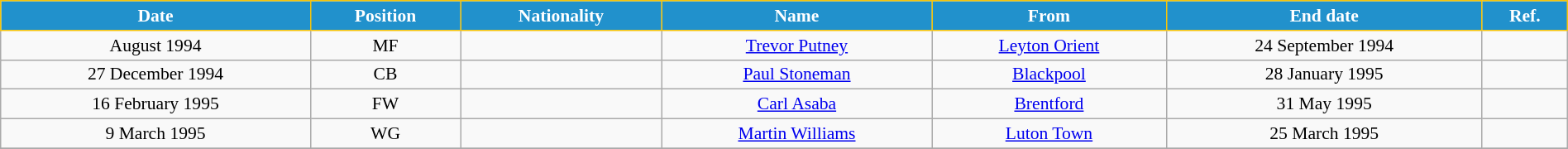<table class="wikitable" style="text-align:center; font-size:90%; width:100%;">
<tr>
<th style="background:#2191CC; color:white; border:1px solid #F7C408; text-align:center;">Date</th>
<th style="background:#2191CC; color:white; border:1px solid #F7C408; text-align:center;">Position</th>
<th style="background:#2191CC; color:white; border:1px solid #F7C408; text-align:center;">Nationality</th>
<th style="background:#2191CC; color:white; border:1px solid #F7C408; text-align:center;">Name</th>
<th style="background:#2191CC; color:white; border:1px solid #F7C408; text-align:center;">From</th>
<th style="background:#2191CC; color:white; border:1px solid #F7C408; text-align:center;">End date</th>
<th style="background:#2191CC; color:white; border:1px solid #F7C408; text-align:center;">Ref.</th>
</tr>
<tr>
<td>August 1994</td>
<td>MF</td>
<td></td>
<td><a href='#'>Trevor Putney</a></td>
<td> <a href='#'>Leyton Orient</a></td>
<td>24 September 1994</td>
<td></td>
</tr>
<tr>
<td>27 December 1994</td>
<td>CB</td>
<td></td>
<td><a href='#'>Paul Stoneman</a></td>
<td> <a href='#'>Blackpool</a></td>
<td>28 January 1995</td>
<td></td>
</tr>
<tr>
<td>16 February 1995</td>
<td>FW</td>
<td></td>
<td><a href='#'>Carl Asaba</a></td>
<td> <a href='#'>Brentford</a></td>
<td>31 May 1995</td>
<td></td>
</tr>
<tr>
<td>9 March 1995</td>
<td>WG</td>
<td></td>
<td><a href='#'>Martin Williams</a></td>
<td> <a href='#'>Luton Town</a></td>
<td>25 March 1995</td>
<td></td>
</tr>
<tr>
</tr>
</table>
